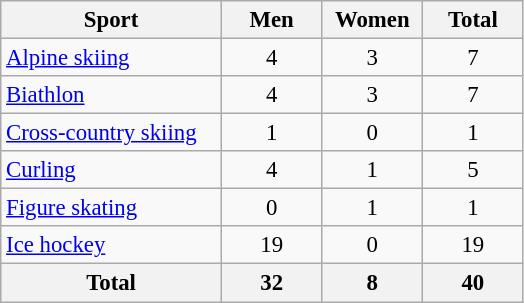<table class="wikitable" style="text-align:center; font-size: 95%">
<tr>
<th width=140>Sport</th>
<th width=60>Men</th>
<th width=60>Women</th>
<th width=60>Total</th>
</tr>
<tr>
<td align=left><a href='#'>Alpine skiing</a></td>
<td>4</td>
<td>3</td>
<td>7</td>
</tr>
<tr>
<td align=left><a href='#'>Biathlon</a></td>
<td>4</td>
<td>3</td>
<td>7</td>
</tr>
<tr>
<td align=left><a href='#'>Cross-country skiing</a></td>
<td>1</td>
<td>0</td>
<td>1</td>
</tr>
<tr>
<td align=left><a href='#'>Curling</a></td>
<td>4</td>
<td>1</td>
<td>5</td>
</tr>
<tr>
<td align=left><a href='#'>Figure skating</a></td>
<td>0</td>
<td>1</td>
<td>1</td>
</tr>
<tr>
<td align=left><a href='#'>Ice hockey</a></td>
<td>19</td>
<td>0</td>
<td>19</td>
</tr>
<tr>
<th>Total</th>
<th>32</th>
<th>8</th>
<th>40</th>
</tr>
</table>
